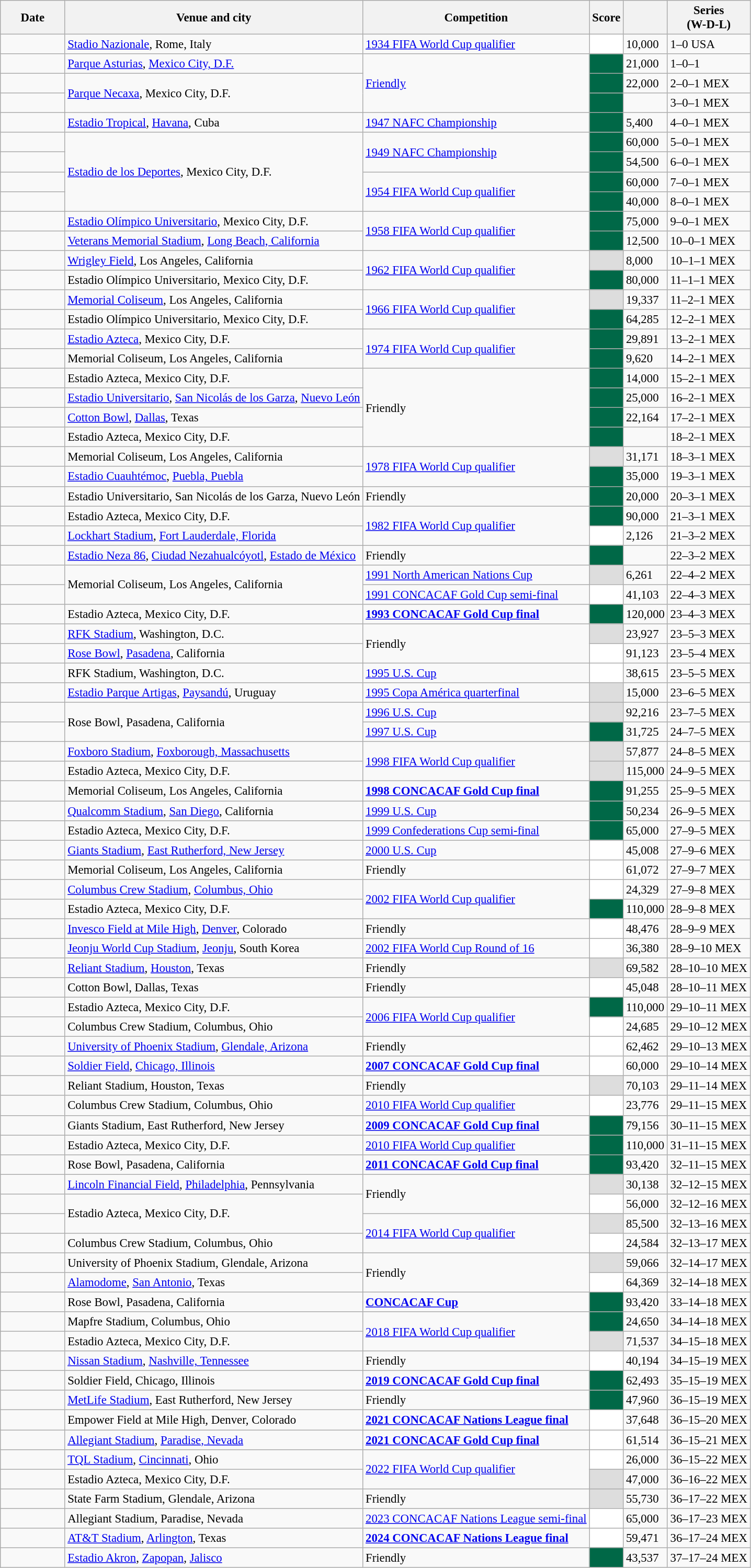<table class="wikitable"; style= "font-size:95%">
<tr>
<th width= 75px>Date</th>
<th>Venue and city</th>
<th>Competition</th>
<th>Score</th>
<th></th>
<th>Series<br>(W-D-L)</th>
</tr>
<tr>
<td></td>
<td><a href='#'>Stadio Nazionale</a>, Rome, Italy</td>
<td><a href='#'>1934 FIFA World Cup qualifier</a></td>
<td style="background: white; color:#0000cc"></td>
<td>10,000</td>
<td>1–0 USA</td>
</tr>
<tr>
<td></td>
<td><a href='#'>Parque Asturias</a>, <a href='#'>Mexico City, D.F.</a></td>
<td rowspan="3"><a href='#'>Friendly</a></td>
<td style="background: #006847; color:white"></td>
<td>21,000</td>
<td>1–0–1</td>
</tr>
<tr>
<td></td>
<td rowspan="2"><a href='#'>Parque Necaxa</a>, Mexico City, D.F.</td>
<td style="background: #006847; color:white"></td>
<td>22,000</td>
<td>2–0–1 MEX</td>
</tr>
<tr>
<td></td>
<td style="background: #006847; color:white"></td>
<td></td>
<td>3–0–1 MEX</td>
</tr>
<tr>
<td></td>
<td><a href='#'>Estadio Tropical</a>, <a href='#'>Havana</a>, Cuba</td>
<td><a href='#'>1947 NAFC Championship</a></td>
<td style="background: #006847; color:white"></td>
<td>5,400</td>
<td>4–0–1 MEX</td>
</tr>
<tr>
<td></td>
<td rowspan="4"><a href='#'>Estadio de los Deportes</a>, Mexico City, D.F.</td>
<td rowspan="2"><a href='#'>1949 NAFC Championship</a></td>
<td style="background: #006847; color:white"></td>
<td>60,000</td>
<td>5–0–1 MEX</td>
</tr>
<tr>
<td></td>
<td style="background: #006847; color:white"></td>
<td>54,500</td>
<td>6–0–1 MEX</td>
</tr>
<tr>
<td></td>
<td rowspan="2"><a href='#'>1954 FIFA World Cup qualifier</a></td>
<td style="background: #006847; color:white"></td>
<td>60,000</td>
<td>7–0–1 MEX</td>
</tr>
<tr>
<td></td>
<td style="background: #006847; color:white"></td>
<td>40,000</td>
<td>8–0–1 MEX</td>
</tr>
<tr>
<td></td>
<td><a href='#'>Estadio Olímpico Universitario</a>, Mexico City, D.F.</td>
<td rowspan="2"><a href='#'>1958 FIFA World Cup qualifier</a></td>
<td style="background: #006847; color:white"></td>
<td>75,000</td>
<td>9–0–1 MEX</td>
</tr>
<tr>
<td></td>
<td><a href='#'>Veterans Memorial Stadium</a>, <a href='#'>Long Beach, California</a></td>
<td style="background: #006847; color:white"></td>
<td>12,500</td>
<td>10–0–1 MEX</td>
</tr>
<tr>
<td></td>
<td><a href='#'>Wrigley Field</a>, Los Angeles, California</td>
<td rowspan="2"><a href='#'>1962 FIFA World Cup qualifier</a></td>
<td style= background:#dddddd></td>
<td>8,000</td>
<td>10–1–1 MEX</td>
</tr>
<tr>
<td></td>
<td>Estadio Olímpico Universitario, Mexico City, D.F.</td>
<td style="background: #006847; color:white"></td>
<td>80,000</td>
<td>11–1–1 MEX</td>
</tr>
<tr>
<td></td>
<td><a href='#'>Memorial Coliseum</a>, Los Angeles, California</td>
<td rowspan="2"><a href='#'>1966 FIFA World Cup qualifier</a></td>
<td style= background:#dddddd></td>
<td>19,337</td>
<td>11–2–1 MEX</td>
</tr>
<tr>
<td></td>
<td>Estadio Olímpico Universitario, Mexico City, D.F.</td>
<td style="background: #006847; color:white"></td>
<td>64,285</td>
<td>12–2–1 MEX</td>
</tr>
<tr>
<td></td>
<td><a href='#'>Estadio Azteca</a>, Mexico City, D.F.</td>
<td rowspan="2"><a href='#'>1974 FIFA World Cup qualifier</a></td>
<td style="background: #006847; color:white"></td>
<td>29,891</td>
<td>13–2–1 MEX</td>
</tr>
<tr>
<td></td>
<td>Memorial Coliseum, Los Angeles, California</td>
<td style="background: #006847; color:white"></td>
<td>9,620</td>
<td>14–2–1 MEX</td>
</tr>
<tr>
<td></td>
<td>Estadio Azteca, Mexico City, D.F.</td>
<td rowspan="4">Friendly</td>
<td style="background: #006847; color:white"></td>
<td>14,000</td>
<td>15–2–1 MEX</td>
</tr>
<tr>
<td></td>
<td><a href='#'>Estadio Universitario</a>, <a href='#'>San Nicolás de los Garza</a>, <a href='#'>Nuevo León</a></td>
<td style="background: #006847; color:white"></td>
<td>25,000</td>
<td>16–2–1 MEX</td>
</tr>
<tr>
<td></td>
<td><a href='#'>Cotton Bowl</a>, <a href='#'>Dallas</a>, Texas</td>
<td style="background: #006847; color:white"></td>
<td>22,164</td>
<td>17–2–1 MEX</td>
</tr>
<tr>
<td></td>
<td>Estadio Azteca, Mexico City, D.F.</td>
<td style="background: #006847; color:white"></td>
<td></td>
<td>18–2–1 MEX</td>
</tr>
<tr>
<td></td>
<td>Memorial Coliseum, Los Angeles, California</td>
<td rowspan="2"><a href='#'>1978 FIFA World Cup qualifier</a></td>
<td style= background:#dddddd></td>
<td>31,171</td>
<td>18–3–1 MEX</td>
</tr>
<tr>
<td></td>
<td><a href='#'>Estadio Cuauhtémoc</a>, <a href='#'>Puebla, Puebla</a></td>
<td style="background: #006847; color:white"></td>
<td>35,000</td>
<td>19–3–1 MEX</td>
</tr>
<tr>
<td></td>
<td>Estadio Universitario, San Nicolás de los Garza, Nuevo León</td>
<td>Friendly</td>
<td style="background: #006847; color:white"></td>
<td>20,000</td>
<td>20–3–1 MEX</td>
</tr>
<tr>
<td></td>
<td>Estadio Azteca, Mexico City, D.F.</td>
<td rowspan="2"><a href='#'>1982 FIFA World Cup qualifier</a></td>
<td style="background: #006847; color:white"></td>
<td>90,000</td>
<td>21–3–1 MEX</td>
</tr>
<tr>
<td></td>
<td><a href='#'>Lockhart Stadium</a>, <a href='#'>Fort Lauderdale, Florida</a></td>
<td style="background: white; color:#0000cc"></td>
<td>2,126</td>
<td>21–3–2 MEX</td>
</tr>
<tr>
<td></td>
<td><a href='#'>Estadio Neza 86</a>, <a href='#'>Ciudad Nezahualcóyotl</a>, <a href='#'>Estado de México</a></td>
<td>Friendly</td>
<td style="background: #006847; color:white"></td>
<td></td>
<td>22–3–2 MEX</td>
</tr>
<tr>
<td></td>
<td rowspan="2">Memorial Coliseum, Los Angeles, California</td>
<td><a href='#'>1991 North American Nations Cup</a></td>
<td style= background:#dddddd></td>
<td>6,261</td>
<td>22–4–2 MEX</td>
</tr>
<tr>
<td></td>
<td><a href='#'>1991 CONCACAF Gold Cup semi-final</a></td>
<td style="background: white; color:#0000cc"></td>
<td>41,103</td>
<td>22–4–3 MEX</td>
</tr>
<tr>
<td></td>
<td>Estadio Azteca, Mexico City, D.F.</td>
<td><strong><a href='#'>1993 CONCACAF Gold Cup final</a></strong></td>
<td style="background: #006847; color:white"></td>
<td>120,000</td>
<td>23–4–3 MEX</td>
</tr>
<tr>
<td></td>
<td><a href='#'>RFK Stadium</a>, Washington, D.C.</td>
<td rowspan="2">Friendly</td>
<td style= background:#dddddd></td>
<td>23,927</td>
<td>23–5–3 MEX</td>
</tr>
<tr>
<td></td>
<td><a href='#'>Rose Bowl</a>, <a href='#'>Pasadena</a>, California</td>
<td style="background: white; color:#0000cc"></td>
<td>91,123</td>
<td>23–5–4 MEX</td>
</tr>
<tr>
<td></td>
<td>RFK Stadium, Washington, D.C.</td>
<td><a href='#'>1995 U.S. Cup</a></td>
<td style="background: white; color:#0000cc"></td>
<td>38,615</td>
<td>23–5–5 MEX</td>
</tr>
<tr>
<td></td>
<td><a href='#'>Estadio Parque Artigas</a>, <a href='#'>Paysandú</a>, Uruguay</td>
<td><a href='#'>1995 Copa América quarterfinal</a></td>
<td style= background:#dddddd></td>
<td>15,000</td>
<td>23–6–5 MEX</td>
</tr>
<tr>
<td></td>
<td rowspan="2">Rose Bowl, Pasadena, California</td>
<td><a href='#'>1996 U.S. Cup</a></td>
<td style= background:#dddddd></td>
<td>92,216</td>
<td>23–7–5 MEX</td>
</tr>
<tr>
<td></td>
<td><a href='#'>1997 U.S. Cup</a></td>
<td style="background: #006847; color:white"></td>
<td>31,725</td>
<td>24–7–5 MEX</td>
</tr>
<tr>
<td></td>
<td><a href='#'>Foxboro Stadium</a>, <a href='#'>Foxborough, Massachusetts</a></td>
<td rowspan="2"><a href='#'>1998 FIFA World Cup qualifier</a></td>
<td style= background:#dddddd></td>
<td>57,877</td>
<td>24–8–5 MEX</td>
</tr>
<tr>
<td></td>
<td>Estadio Azteca, Mexico City, D.F.</td>
<td style= background:#dddddd></td>
<td>115,000</td>
<td>24–9–5 MEX</td>
</tr>
<tr>
<td></td>
<td>Memorial Coliseum, Los Angeles, California</td>
<td><strong><a href='#'>1998 CONCACAF Gold Cup final</a></strong></td>
<td style="background: #006847; color:white"></td>
<td>91,255</td>
<td>25–9–5 MEX</td>
</tr>
<tr>
<td></td>
<td><a href='#'>Qualcomm Stadium</a>, <a href='#'>San Diego</a>, California</td>
<td><a href='#'>1999 U.S. Cup</a></td>
<td style="background: #006847; color:white"></td>
<td>50,234</td>
<td>26–9–5 MEX</td>
</tr>
<tr>
<td></td>
<td>Estadio Azteca, Mexico City, D.F.</td>
<td><a href='#'>1999 Confederations Cup semi-final</a></td>
<td style="background: #006847; color:white"></td>
<td>65,000</td>
<td>27–9–5 MEX</td>
</tr>
<tr>
<td></td>
<td><a href='#'>Giants Stadium</a>, <a href='#'>East Rutherford, New Jersey</a></td>
<td><a href='#'>2000 U.S. Cup</a></td>
<td style="background: white; color:#0000cc"></td>
<td>45,008</td>
<td>27–9–6 MEX</td>
</tr>
<tr>
<td></td>
<td>Memorial Coliseum, Los Angeles, California</td>
<td>Friendly</td>
<td style="background: white; color:#0000cc"></td>
<td>61,072</td>
<td>27–9–7 MEX</td>
</tr>
<tr>
<td></td>
<td><a href='#'>Columbus Crew Stadium</a>, <a href='#'>Columbus, Ohio</a></td>
<td rowspan="2"><a href='#'>2002 FIFA World Cup qualifier</a></td>
<td style="background: white; color:#0000cc"></td>
<td>24,329</td>
<td>27–9–8 MEX</td>
</tr>
<tr>
<td></td>
<td>Estadio Azteca, Mexico City, D.F.</td>
<td style="background: #006847; color:white"></td>
<td>110,000</td>
<td>28–9–8 MEX</td>
</tr>
<tr>
<td></td>
<td><a href='#'>Invesco Field at Mile High</a>, <a href='#'>Denver</a>, Colorado</td>
<td>Friendly</td>
<td style="background: white; color:#0000cc"></td>
<td>48,476</td>
<td>28–9–9 MEX</td>
</tr>
<tr>
<td></td>
<td><a href='#'>Jeonju World Cup Stadium</a>, <a href='#'>Jeonju</a>, South Korea</td>
<td><a href='#'>2002 FIFA World Cup Round of 16</a></td>
<td style="background: white; color:#0000cc"></td>
<td>36,380</td>
<td>28–9–10 MEX</td>
</tr>
<tr>
<td></td>
<td><a href='#'>Reliant Stadium</a>, <a href='#'>Houston</a>, Texas</td>
<td>Friendly</td>
<td style= background:#dddddd></td>
<td>69,582</td>
<td>28–10–10 MEX</td>
</tr>
<tr>
<td></td>
<td>Cotton Bowl, Dallas, Texas</td>
<td>Friendly</td>
<td style="background: white; color:#0000cc"></td>
<td>45,048</td>
<td>28–10–11 MEX</td>
</tr>
<tr>
<td></td>
<td>Estadio Azteca, Mexico City, D.F.</td>
<td rowspan="2"><a href='#'>2006 FIFA World Cup qualifier</a></td>
<td style="background: #006847; color:white"></td>
<td>110,000</td>
<td>29–10–11 MEX</td>
</tr>
<tr>
<td></td>
<td>Columbus Crew Stadium, Columbus, Ohio</td>
<td style="background: white; color:#0000cc"></td>
<td>24,685</td>
<td>29–10–12 MEX</td>
</tr>
<tr>
<td></td>
<td><a href='#'>University of Phoenix Stadium</a>, <a href='#'>Glendale, Arizona</a></td>
<td>Friendly</td>
<td style="background: white; color:#000099"></td>
<td>62,462</td>
<td>29–10–13 MEX</td>
</tr>
<tr>
<td></td>
<td><a href='#'>Soldier Field</a>, <a href='#'>Chicago, Illinois</a></td>
<td><strong><a href='#'>2007 CONCACAF Gold Cup final</a></strong></td>
<td style="background: white; color:#0000cc"></td>
<td>60,000</td>
<td>29–10–14 MEX</td>
</tr>
<tr>
<td></td>
<td>Reliant Stadium, Houston, Texas</td>
<td>Friendly</td>
<td style= background:#dddddd></td>
<td>70,103</td>
<td>29–11–14 MEX</td>
</tr>
<tr>
<td></td>
<td>Columbus Crew Stadium, Columbus, Ohio</td>
<td><a href='#'>2010 FIFA World Cup qualifier</a></td>
<td style="background: white; color:#0000cc"></td>
<td>23,776</td>
<td>29–11–15 MEX</td>
</tr>
<tr>
<td></td>
<td>Giants Stadium, East Rutherford, New Jersey</td>
<td><strong><a href='#'>2009 CONCACAF Gold Cup final</a></strong></td>
<td style="background: #006847; color:white"></td>
<td>79,156</td>
<td>30–11–15 MEX</td>
</tr>
<tr>
<td></td>
<td>Estadio Azteca, Mexico City, D.F.</td>
<td><a href='#'>2010 FIFA World Cup qualifier</a></td>
<td style="background: #006847; color:white"></td>
<td>110,000</td>
<td>31–11–15 MEX</td>
</tr>
<tr>
<td></td>
<td>Rose Bowl, Pasadena, California</td>
<td><strong><a href='#'>2011 CONCACAF Gold Cup final</a></strong></td>
<td style="background: #006847; color:white"></td>
<td>93,420</td>
<td>32–11–15 MEX</td>
</tr>
<tr>
<td></td>
<td><a href='#'>Lincoln Financial Field</a>, <a href='#'>Philadelphia</a>, Pennsylvania</td>
<td rowspan="2">Friendly</td>
<td style= background:#dddddd></td>
<td>30,138</td>
<td>32–12–15 MEX</td>
</tr>
<tr>
<td></td>
<td rowspan="2">Estadio Azteca, Mexico City, D.F.</td>
<td style="background: white; color:#0000cc"></td>
<td>56,000</td>
<td>32–12–16 MEX</td>
</tr>
<tr>
<td></td>
<td rowspan="2"><a href='#'>2014 FIFA World Cup qualifier</a></td>
<td style= background:#dddddd></td>
<td>85,500</td>
<td>32–13–16 MEX</td>
</tr>
<tr>
<td></td>
<td>Columbus Crew Stadium, Columbus, Ohio</td>
<td style="background: white; color:#0000cc"></td>
<td>24,584</td>
<td>32–13–17 MEX</td>
</tr>
<tr>
<td></td>
<td>University of Phoenix Stadium, Glendale, Arizona</td>
<td rowspan="2">Friendly</td>
<td style= background:#dddddd></td>
<td>59,066</td>
<td>32–14–17 MEX</td>
</tr>
<tr>
<td></td>
<td><a href='#'>Alamodome</a>, <a href='#'>San Antonio</a>, Texas</td>
<td style="background: white; color:#0000cc"></td>
<td>64,369</td>
<td>32–14–18 MEX</td>
</tr>
<tr>
<td></td>
<td>Rose Bowl, Pasadena, California</td>
<td><strong><a href='#'>CONCACAF Cup</a></strong></td>
<td style="background: #006847; color:white"></td>
<td>93,420</td>
<td>33–14–18 MEX</td>
</tr>
<tr>
<td></td>
<td>Mapfre Stadium, Columbus, Ohio</td>
<td rowspan="2"><a href='#'>2018 FIFA World Cup qualifier</a></td>
<td style="background: #006847; color:white"></td>
<td>24,650</td>
<td>34–14–18 MEX</td>
</tr>
<tr>
<td></td>
<td>Estadio Azteca, Mexico City, D.F.</td>
<td style= background:#dddddd></td>
<td>71,537</td>
<td>34–15–18 MEX</td>
</tr>
<tr>
<td></td>
<td><a href='#'>Nissan Stadium</a>, <a href='#'>Nashville, Tennessee</a></td>
<td>Friendly</td>
<td style="background: white; color:#0000cc"></td>
<td>40,194</td>
<td>34–15–19 MEX</td>
</tr>
<tr>
<td></td>
<td>Soldier Field, Chicago, Illinois</td>
<td><strong><a href='#'>2019 CONCACAF Gold Cup final</a></strong></td>
<td style="background: #006847; color:white"></td>
<td>62,493</td>
<td>35–15–19 MEX</td>
</tr>
<tr>
<td></td>
<td><a href='#'>MetLife Stadium</a>, East Rutherford, New Jersey</td>
<td>Friendly</td>
<td style="background: #006847; color:white"></td>
<td>47,960</td>
<td>36–15–19 MEX</td>
</tr>
<tr>
<td></td>
<td>Empower Field at Mile High, Denver, Colorado</td>
<td><strong><a href='#'>2021 CONCACAF Nations League final</a></strong></td>
<td style="background: white; color:#0000cc"></td>
<td>37,648</td>
<td>36–15–20 MEX</td>
</tr>
<tr>
<td></td>
<td><a href='#'>Allegiant Stadium</a>, <a href='#'>Paradise, Nevada</a></td>
<td><strong><a href='#'>2021 CONCACAF Gold Cup final</a></strong></td>
<td style="background: white; color:#0000cc"></td>
<td>61,514</td>
<td>36–15–21 MEX</td>
</tr>
<tr>
<td></td>
<td><a href='#'>TQL Stadium</a>, <a href='#'>Cincinnati</a>, Ohio</td>
<td rowspan="2"><a href='#'>2022 FIFA World Cup qualifier</a></td>
<td style="background: white; color:#0000cc"></td>
<td>26,000</td>
<td>36–15–22 MEX</td>
</tr>
<tr>
<td></td>
<td>Estadio Azteca, Mexico City, D.F.</td>
<td style= background:#dddddd></td>
<td>47,000</td>
<td>36–16–22 MEX</td>
</tr>
<tr>
<td></td>
<td>State Farm Stadium, Glendale, Arizona</td>
<td>Friendly</td>
<td style= background:#dddddd></td>
<td>55,730</td>
<td>36–17–22 MEX</td>
</tr>
<tr>
<td></td>
<td>Allegiant Stadium, Paradise, Nevada</td>
<td><a href='#'>2023 CONCACAF Nations League semi-final</a></td>
<td style="background: white; color:#0000cc"></td>
<td>65,000</td>
<td>36–17–23 MEX</td>
</tr>
<tr>
<td></td>
<td><a href='#'>AT&T Stadium</a>, <a href='#'>Arlington</a>, Texas</td>
<td><strong><a href='#'>2024 CONCACAF Nations League final</a></strong></td>
<td style="background: white; color:#0000cc"></td>
<td>59,471</td>
<td>36–17–24 MEX</td>
</tr>
<tr>
<td></td>
<td><a href='#'>Estadio Akron</a>, <a href='#'>Zapopan</a>, <a href='#'>Jalisco</a></td>
<td>Friendly</td>
<td style="background: #006847; color:white"></td>
<td>43,537</td>
<td>37–17–24 MEX</td>
</tr>
</table>
